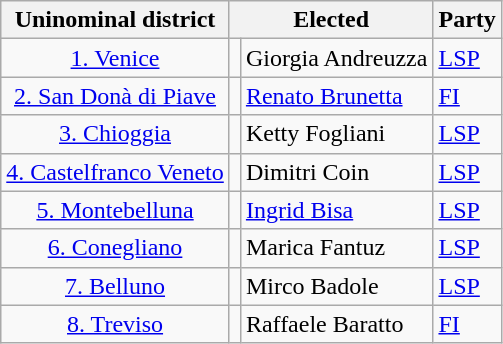<table class="wikitable">
<tr>
<th>Uninominal district</th>
<th colspan="2">Elected</th>
<th>Party</th>
</tr>
<tr>
<td align=center><a href='#'>1. Venice</a></td>
<td bgcolor=></td>
<td>Giorgia Andreuzza</td>
<td><a href='#'>LSP</a></td>
</tr>
<tr>
<td align=center><a href='#'>2. San Donà di Piave</a></td>
<td bgcolor=></td>
<td><a href='#'>Renato Brunetta</a></td>
<td><a href='#'>FI</a></td>
</tr>
<tr>
<td align=center><a href='#'>3. Chioggia</a></td>
<td bgcolor=></td>
<td>Ketty Fogliani</td>
<td><a href='#'>LSP</a></td>
</tr>
<tr>
<td align=center><a href='#'>4. Castelfranco Veneto</a></td>
<td bgcolor=></td>
<td>Dimitri Coin</td>
<td><a href='#'>LSP</a></td>
</tr>
<tr>
<td align=center><a href='#'>5. Montebelluna</a></td>
<td bgcolor=></td>
<td><a href='#'>Ingrid Bisa</a></td>
<td><a href='#'>LSP</a></td>
</tr>
<tr>
<td align=center><a href='#'>6. Conegliano</a></td>
<td bgcolor=></td>
<td>Marica Fantuz</td>
<td><a href='#'>LSP</a></td>
</tr>
<tr>
<td align=center><a href='#'>7. Belluno</a></td>
<td bgcolor=></td>
<td>Mirco Badole</td>
<td><a href='#'>LSP</a></td>
</tr>
<tr>
<td align=center><a href='#'>8. Treviso</a></td>
<td bgcolor=></td>
<td>Raffaele Baratto</td>
<td><a href='#'>FI</a></td>
</tr>
</table>
